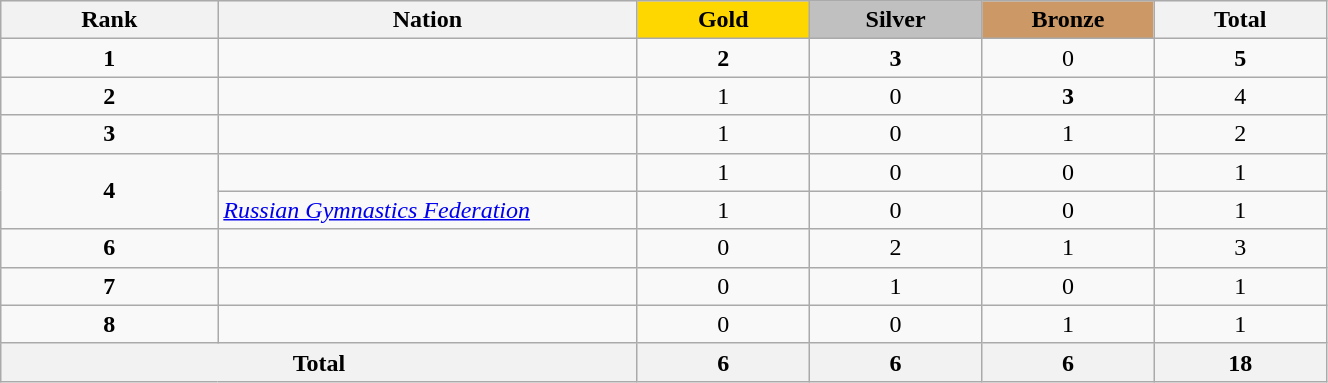<table class="wikitable collapsible autocollapse plainrowheaders" width=70% style="text-align:center;">
<tr style="background-color:#EDEDED;">
<th width=100px class="hintergrundfarbe5">Rank</th>
<th width=200px class="hintergrundfarbe6">Nation</th>
<th style="background:    gold; width:13%">Gold</th>
<th style="background:  silver; width:13%">Silver</th>
<th style="background: #CC9966; width:13%">Bronze</th>
<th class="hintergrundfarbe6" style="width:13%">Total</th>
</tr>
<tr>
<td><strong>1</strong></td>
<td align=left></td>
<td><strong>2</strong></td>
<td><strong>3</strong></td>
<td>0</td>
<td><strong>5</strong></td>
</tr>
<tr>
<td><strong>2</strong></td>
<td align=left> </td>
<td>1</td>
<td>0</td>
<td><strong>3</strong></td>
<td>4</td>
</tr>
<tr>
<td><strong>3</strong></td>
<td align=left></td>
<td>1</td>
<td>0</td>
<td>1</td>
<td>2</td>
</tr>
<tr>
<td rowspan=2><strong>4</strong></td>
<td align=left></td>
<td>1</td>
<td>0</td>
<td>0</td>
<td>1</td>
</tr>
<tr>
<td align=left><em><a href='#'>Russian Gymnastics Federation</a></em> </td>
<td>1</td>
<td>0</td>
<td>0</td>
<td>1</td>
</tr>
<tr>
<td><strong>6</strong></td>
<td align=left></td>
<td>0</td>
<td>2</td>
<td>1</td>
<td>3</td>
</tr>
<tr>
<td><strong>7</strong></td>
<td align=left><em></em></td>
<td>0</td>
<td>1</td>
<td>0</td>
<td>1</td>
</tr>
<tr>
<td><strong>8</strong></td>
<td align=left></td>
<td>0</td>
<td>0</td>
<td>1</td>
<td>1</td>
</tr>
<tr class="sortbottom">
<th colspan=2>Total</th>
<th>6</th>
<th>6</th>
<th>6</th>
<th>18</th>
</tr>
</table>
